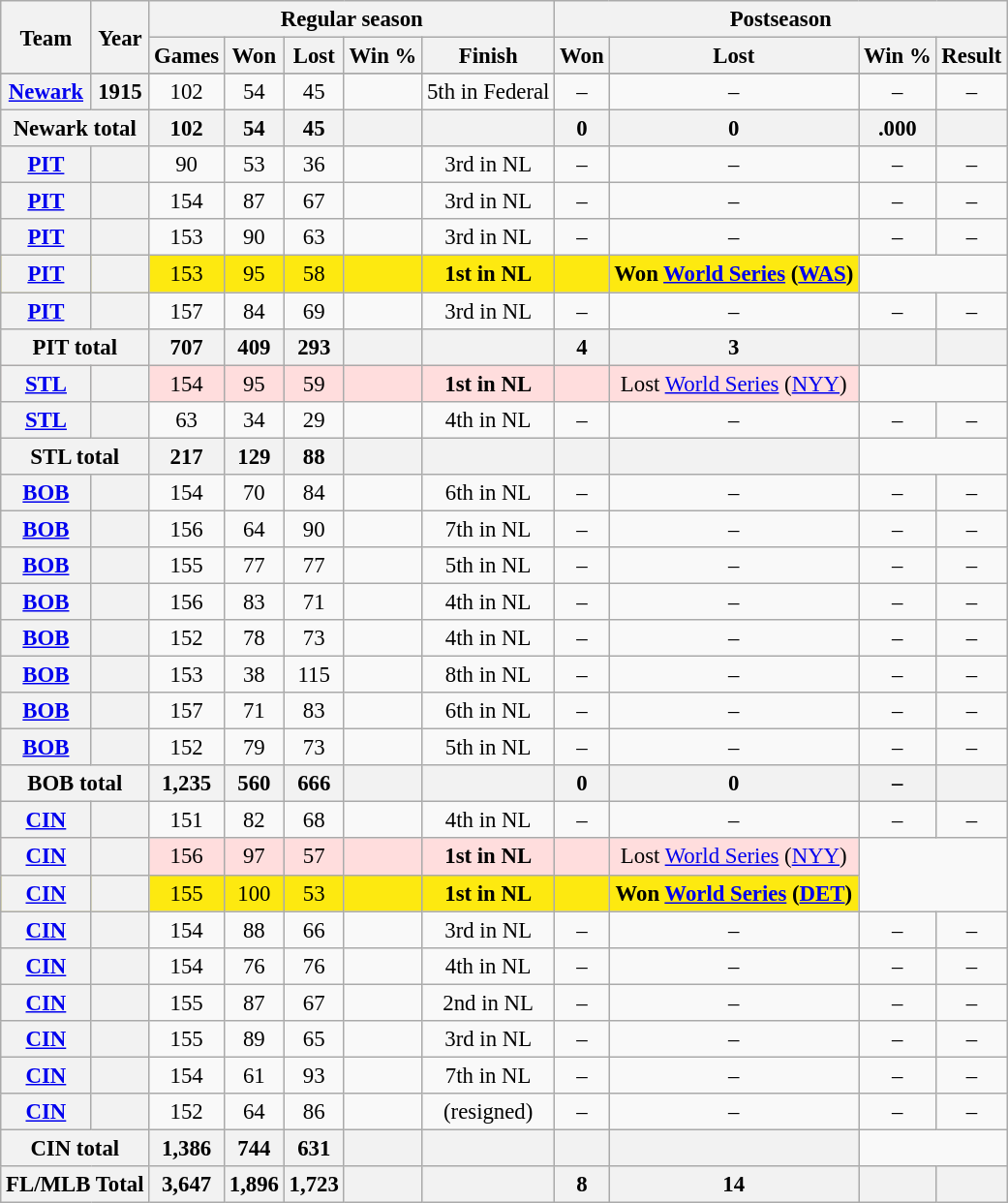<table class="wikitable" style="font-size: 95%; text-align:center;">
<tr>
<th rowspan="2">Team</th>
<th rowspan="2">Year</th>
<th colspan="5">Regular season</th>
<th colspan="4">Postseason</th>
</tr>
<tr>
<th>Games</th>
<th>Won</th>
<th>Lost</th>
<th>Win %</th>
<th>Finish</th>
<th>Won</th>
<th>Lost</th>
<th>Win %</th>
<th>Result</th>
</tr>
<tr>
</tr>
<tr>
<th><a href='#'>Newark</a></th>
<th>1915</th>
<td>102</td>
<td>54</td>
<td>45</td>
<td></td>
<td>5th in Federal</td>
<td>–</td>
<td>–</td>
<td>–</td>
<td>–</td>
</tr>
<tr>
<th colspan="2">Newark total</th>
<th>102</th>
<th>54</th>
<th>45</th>
<th></th>
<th></th>
<th>0</th>
<th>0</th>
<th>.000</th>
<th></th>
</tr>
<tr>
<th><a href='#'>PIT</a></th>
<th></th>
<td>90</td>
<td>53</td>
<td>36</td>
<td></td>
<td>3rd in NL</td>
<td>–</td>
<td>–</td>
<td>–</td>
<td>–</td>
</tr>
<tr>
<th><a href='#'>PIT</a></th>
<th></th>
<td>154</td>
<td>87</td>
<td>67</td>
<td></td>
<td>3rd in NL</td>
<td>–</td>
<td>–</td>
<td>–</td>
<td>–</td>
</tr>
<tr>
<th><a href='#'>PIT</a></th>
<th></th>
<td>153</td>
<td>90</td>
<td>63</td>
<td></td>
<td>3rd in NL</td>
<td>–</td>
<td>–</td>
<td>–</td>
<td>–</td>
</tr>
<tr style="background:#fde910">
<th><a href='#'>PIT</a></th>
<th></th>
<td>153</td>
<td>95</td>
<td>58</td>
<td></td>
<td><strong>1st in NL</strong></td>
<td></td>
<td><strong>Won <a href='#'>World Series</a> (<a href='#'>WAS</a>)</strong></td>
</tr>
<tr>
<th><a href='#'>PIT</a></th>
<th></th>
<td>157</td>
<td>84</td>
<td>69</td>
<td></td>
<td>3rd in NL</td>
<td>–</td>
<td>–</td>
<td>–</td>
<td>–</td>
</tr>
<tr>
<th colspan="2">PIT total</th>
<th>707</th>
<th>409</th>
<th>293</th>
<th></th>
<th></th>
<th>4</th>
<th>3</th>
<th></th>
<th></th>
</tr>
<tr style="background:#fdd">
<th><a href='#'>STL</a></th>
<th></th>
<td>154</td>
<td>95</td>
<td>59</td>
<td></td>
<td><strong>1st in NL</strong></td>
<td></td>
<td>Lost <a href='#'>World Series</a> (<a href='#'>NYY</a>)</td>
</tr>
<tr>
<th><a href='#'>STL</a></th>
<th></th>
<td>63</td>
<td>34</td>
<td>29</td>
<td></td>
<td>4th in NL</td>
<td>–</td>
<td>–</td>
<td>–</td>
<td>–</td>
</tr>
<tr>
<th colspan="2">STL total</th>
<th>217</th>
<th>129</th>
<th>88</th>
<th></th>
<th></th>
<th></th>
<th></th>
</tr>
<tr>
<th><a href='#'>BOB</a></th>
<th></th>
<td>154</td>
<td>70</td>
<td>84</td>
<td></td>
<td>6th in NL</td>
<td>–</td>
<td>–</td>
<td>–</td>
<td>–</td>
</tr>
<tr>
<th><a href='#'>BOB</a></th>
<th></th>
<td>156</td>
<td>64</td>
<td>90</td>
<td></td>
<td>7th in NL</td>
<td>–</td>
<td>–</td>
<td>–</td>
<td>–</td>
</tr>
<tr>
<th><a href='#'>BOB</a></th>
<th></th>
<td>155</td>
<td>77</td>
<td>77</td>
<td></td>
<td>5th in NL</td>
<td>–</td>
<td>–</td>
<td>–</td>
<td>–</td>
</tr>
<tr>
<th><a href='#'>BOB</a></th>
<th></th>
<td>156</td>
<td>83</td>
<td>71</td>
<td></td>
<td>4th in NL</td>
<td>–</td>
<td>–</td>
<td>–</td>
<td>–</td>
</tr>
<tr>
<th><a href='#'>BOB</a></th>
<th></th>
<td>152</td>
<td>78</td>
<td>73</td>
<td></td>
<td>4th in NL</td>
<td>–</td>
<td>–</td>
<td>–</td>
<td>–</td>
</tr>
<tr>
<th><a href='#'>BOB</a></th>
<th></th>
<td>153</td>
<td>38</td>
<td>115</td>
<td></td>
<td>8th in NL</td>
<td>–</td>
<td>–</td>
<td>–</td>
<td>–</td>
</tr>
<tr>
<th><a href='#'>BOB</a></th>
<th></th>
<td>157</td>
<td>71</td>
<td>83</td>
<td></td>
<td>6th in NL</td>
<td>–</td>
<td>–</td>
<td>–</td>
<td>–</td>
</tr>
<tr>
<th><a href='#'>BOB</a></th>
<th></th>
<td>152</td>
<td>79</td>
<td>73</td>
<td></td>
<td>5th in NL</td>
<td>–</td>
<td>–</td>
<td>–</td>
<td>–</td>
</tr>
<tr>
<th colspan="2">BOB total</th>
<th>1,235</th>
<th>560</th>
<th>666</th>
<th></th>
<th></th>
<th>0</th>
<th>0</th>
<th>–</th>
<th></th>
</tr>
<tr>
<th><a href='#'>CIN</a></th>
<th></th>
<td>151</td>
<td>82</td>
<td>68</td>
<td></td>
<td>4th in NL</td>
<td>–</td>
<td>–</td>
<td>–</td>
<td>–</td>
</tr>
<tr style="background:#fdd">
<th><a href='#'>CIN</a></th>
<th></th>
<td>156</td>
<td>97</td>
<td>57</td>
<td></td>
<td><strong>1st in NL</strong></td>
<td></td>
<td>Lost <a href='#'>World Series</a> (<a href='#'>NYY</a>)</td>
</tr>
<tr style="background:#fde910">
<th><a href='#'>CIN</a></th>
<th></th>
<td>155</td>
<td>100</td>
<td>53</td>
<td></td>
<td><strong>1st in NL</strong></td>
<td></td>
<td><strong>Won <a href='#'>World Series</a> (<a href='#'>DET</a>)</strong></td>
</tr>
<tr>
<th><a href='#'>CIN</a></th>
<th></th>
<td>154</td>
<td>88</td>
<td>66</td>
<td></td>
<td>3rd in NL</td>
<td>–</td>
<td>–</td>
<td>–</td>
<td>–</td>
</tr>
<tr>
<th><a href='#'>CIN</a></th>
<th></th>
<td>154</td>
<td>76</td>
<td>76</td>
<td></td>
<td>4th in NL</td>
<td>–</td>
<td>–</td>
<td>–</td>
<td>–</td>
</tr>
<tr>
<th><a href='#'>CIN</a></th>
<th></th>
<td>155</td>
<td>87</td>
<td>67</td>
<td></td>
<td>2nd in NL</td>
<td>–</td>
<td>–</td>
<td>–</td>
<td>–</td>
</tr>
<tr>
<th><a href='#'>CIN</a></th>
<th></th>
<td>155</td>
<td>89</td>
<td>65</td>
<td></td>
<td>3rd in NL</td>
<td>–</td>
<td>–</td>
<td>–</td>
<td>–</td>
</tr>
<tr>
<th><a href='#'>CIN</a></th>
<th></th>
<td>154</td>
<td>61</td>
<td>93</td>
<td></td>
<td>7th in NL</td>
<td>–</td>
<td>–</td>
<td>–</td>
<td>–</td>
</tr>
<tr>
<th><a href='#'>CIN</a></th>
<th></th>
<td>152</td>
<td>64</td>
<td>86</td>
<td></td>
<td>(resigned)</td>
<td>–</td>
<td>–</td>
<td>–</td>
<td>–</td>
</tr>
<tr>
<th colspan="2">CIN total</th>
<th>1,386</th>
<th>744</th>
<th>631</th>
<th></th>
<th></th>
<th></th>
<th></th>
</tr>
<tr>
<th colspan="2">FL/MLB Total</th>
<th>3,647</th>
<th>1,896</th>
<th>1,723</th>
<th></th>
<th></th>
<th>8</th>
<th>14</th>
<th></th>
<th></th>
</tr>
</table>
